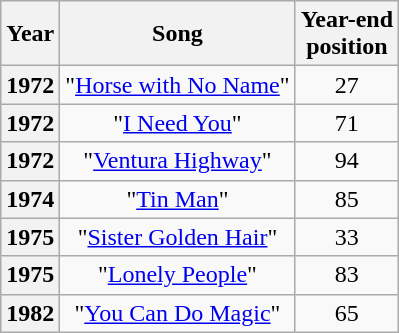<table class="wikitable plainrowheaders" style="text-align:center;" border="1">
<tr>
<th>Year</th>
<th>Song</th>
<th>Year-end<br>position</th>
</tr>
<tr>
<th scope="row">1972</th>
<td>"<a href='#'>Horse with No Name</a>"</td>
<td>27</td>
</tr>
<tr>
<th scope="row">1972</th>
<td>"<a href='#'>I Need You</a>"</td>
<td>71</td>
</tr>
<tr>
<th scope="row">1972</th>
<td>"<a href='#'>Ventura Highway</a>"</td>
<td>94</td>
</tr>
<tr>
<th scope="row">1974</th>
<td>"<a href='#'>Tin Man</a>"</td>
<td>85</td>
</tr>
<tr>
<th scope="row">1975</th>
<td>"<a href='#'>Sister Golden Hair</a>"</td>
<td>33</td>
</tr>
<tr>
<th scope="row">1975</th>
<td>"<a href='#'>Lonely People</a>"</td>
<td>83</td>
</tr>
<tr>
<th scope="row">1982</th>
<td>"<a href='#'>You Can Do Magic</a>"</td>
<td>65</td>
</tr>
</table>
